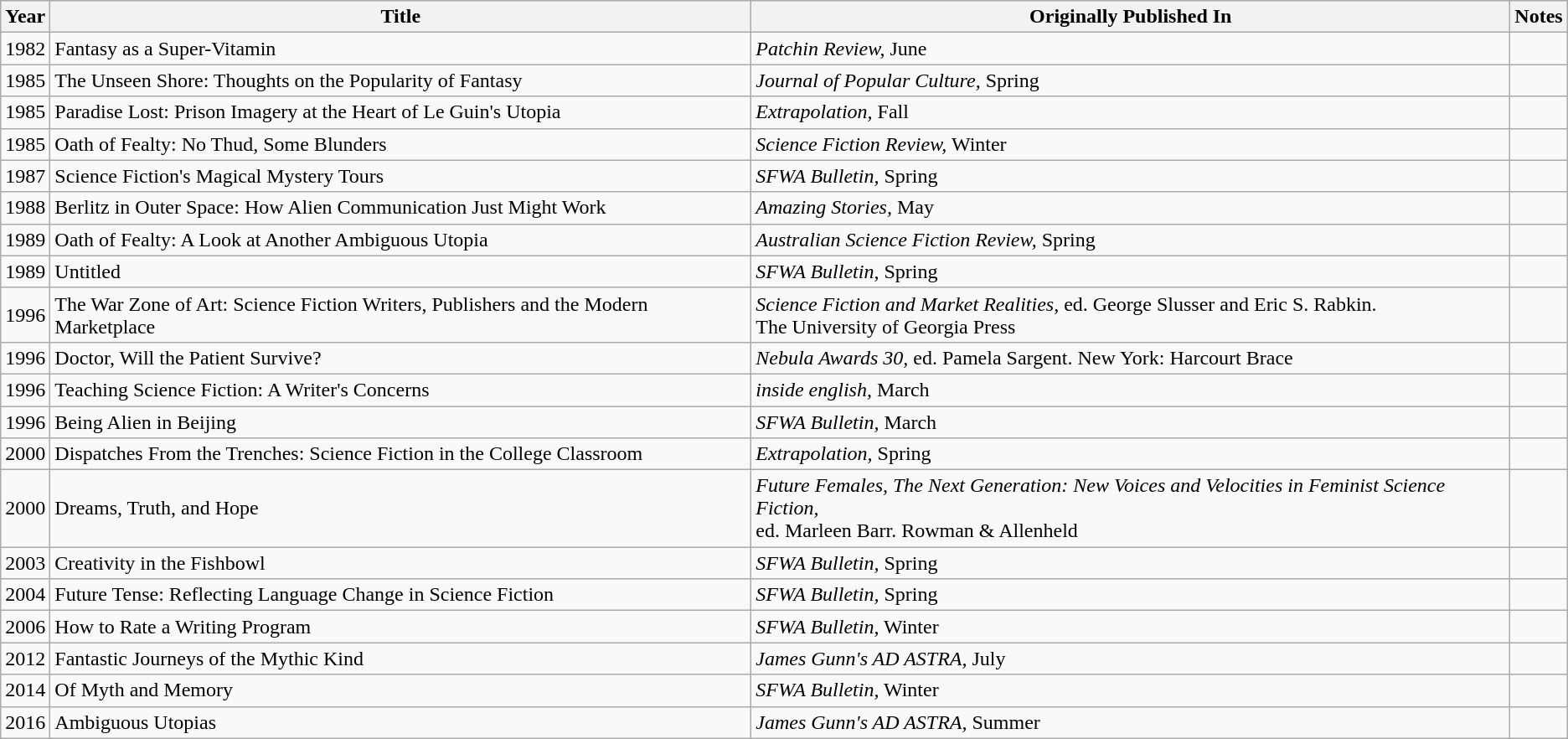<table class="wikitable">
<tr>
<th>Year</th>
<th>Title</th>
<th>Originally Published In</th>
<th>Notes</th>
</tr>
<tr>
<td>1982</td>
<td>Fantasy as a Super-Vitamin</td>
<td><em>Patchin Review,</em> June</td>
<td></td>
</tr>
<tr>
<td>1985</td>
<td>The Unseen Shore: Thoughts on the Popularity of Fantasy</td>
<td><em>Journal of Popular Culture,</em> Spring</td>
<td></td>
</tr>
<tr>
<td>1985</td>
<td>Paradise Lost: Prison Imagery at the Heart of Le Guin's Utopia</td>
<td><em>Extrapolation,</em> Fall</td>
<td></td>
</tr>
<tr>
<td>1985</td>
<td>Oath of Fealty: No Thud, Some Blunders</td>
<td><em>Science Fiction Review,</em> Winter</td>
<td></td>
</tr>
<tr>
<td>1987</td>
<td>Science Fiction's Magical Mystery Tours</td>
<td><em>SFWA Bulletin,</em> Spring</td>
<td></td>
</tr>
<tr>
<td>1988</td>
<td>Berlitz in Outer Space: How Alien Communication Just Might Work</td>
<td><em>Amazing Stories,</em> May</td>
<td></td>
</tr>
<tr>
<td>1989</td>
<td>Oath of Fealty: A Look at Another Ambiguous Utopia</td>
<td><em>Australian Science Fiction Review,</em> Spring</td>
<td></td>
</tr>
<tr>
<td>1989</td>
<td>Untitled</td>
<td><em>SFWA Bulletin,</em> Spring</td>
<td></td>
</tr>
<tr>
<td>1996</td>
<td>The War Zone of Art: Science Fiction Writers, Publishers and the Modern Marketplace</td>
<td><em>Science Fiction and Market Realities,</em> ed. George Slusser and Eric S. Rabkin.<br>The University of Georgia Press</td>
<td></td>
</tr>
<tr>
<td>1996</td>
<td>Doctor, Will the Patient Survive?</td>
<td><em>Nebula Awards 30,</em> ed. Pamela Sargent. New York: Harcourt Brace</td>
<td></td>
</tr>
<tr>
<td>1996</td>
<td>Teaching Science Fiction: A Writer's Concerns</td>
<td><em>inside english,</em> March</td>
<td></td>
</tr>
<tr>
<td>1996</td>
<td>Being Alien in Beijing</td>
<td><em>SFWA Bulletin,</em> March</td>
<td></td>
</tr>
<tr>
<td>2000</td>
<td>Dispatches From the Trenches: Science Fiction in the College Classroom</td>
<td><em>Extrapolation,</em> Spring</td>
<td></td>
</tr>
<tr>
<td>2000</td>
<td>Dreams, Truth, and Hope</td>
<td><em>Future Females, The Next Generation: New Voices and Velocities in Feminist Science Fiction,</em><br>ed. Marleen Barr. Rowman & Allenheld</td>
<td></td>
</tr>
<tr>
<td>2003</td>
<td>Creativity in the Fishbowl</td>
<td><em>SFWA Bulletin,</em> Spring</td>
<td></td>
</tr>
<tr>
<td>2004</td>
<td>Future Tense: Reflecting Language Change in Science Fiction</td>
<td><em>SFWA Bulletin,</em> Spring</td>
<td></td>
</tr>
<tr>
<td>2006</td>
<td>How to Rate a Writing Program</td>
<td><em>SFWA Bulletin,</em> Winter</td>
<td></td>
</tr>
<tr>
<td>2012</td>
<td>Fantastic Journeys of the Mythic Kind</td>
<td><em>James Gunn's AD ASTRA,</em> July</td>
<td></td>
</tr>
<tr>
<td>2014</td>
<td>Of Myth and Memory</td>
<td><em>SFWA Bulletin,</em> Winter</td>
<td></td>
</tr>
<tr>
<td>2016</td>
<td>Ambiguous Utopias</td>
<td><em>James Gunn's AD ASTRA,</em> Summer</td>
<td></td>
</tr>
</table>
